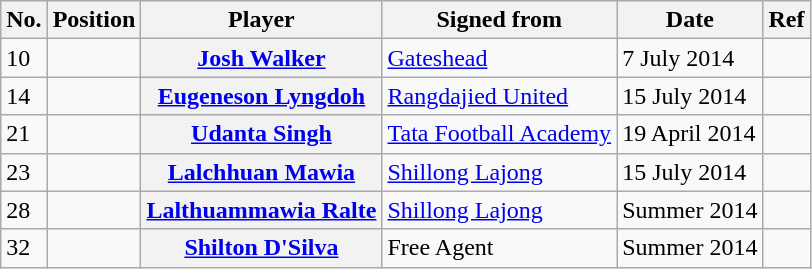<table class="wikitable plainrowheaders" style="text-align:center; text-align:left">
<tr>
<th>No.</th>
<th scope=col>Position</th>
<th scope=col>Player</th>
<th scope=col>Signed from</th>
<th scope=col>Date</th>
<th scope=col>Ref</th>
</tr>
<tr>
<td>10</td>
<td></td>
<th scope=row> <a href='#'>Josh Walker</a></th>
<td> <a href='#'>Gateshead</a></td>
<td>7 July 2014</td>
<td></td>
</tr>
<tr>
<td>14</td>
<td></td>
<th scope=row> <a href='#'>Eugeneson Lyngdoh</a></th>
<td> <a href='#'>Rangdajied United</a></td>
<td>15 July 2014</td>
<td></td>
</tr>
<tr>
<td>21</td>
<td></td>
<th scope=row> <a href='#'>Udanta Singh</a></th>
<td> <a href='#'>Tata Football Academy</a></td>
<td>19 April 2014</td>
<td></td>
</tr>
<tr>
<td>23</td>
<td></td>
<th scope=row> <a href='#'>Lalchhuan Mawia</a></th>
<td> <a href='#'>Shillong Lajong</a></td>
<td>15 July 2014</td>
<td></td>
</tr>
<tr>
<td>28</td>
<td></td>
<th scope=row> <a href='#'>Lalthuammawia Ralte</a></th>
<td> <a href='#'>Shillong Lajong</a></td>
<td>Summer 2014</td>
<td></td>
</tr>
<tr>
<td>32</td>
<td></td>
<th scope=row> <a href='#'>Shilton D'Silva</a></th>
<td>Free Agent</td>
<td>Summer 2014</td>
<td></td>
</tr>
</table>
